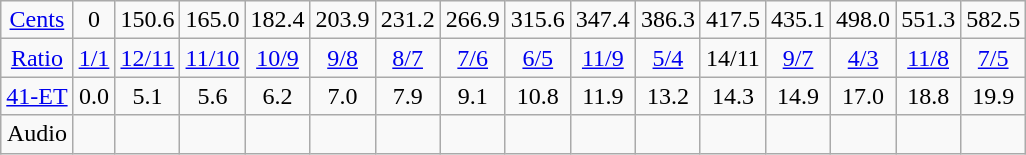<table class="wikitable" style="text-align:center;">
<tr>
<td><a href='#'>Cents</a></td>
<td>0</td>
<td>150.6</td>
<td>165.0</td>
<td>182.4</td>
<td>203.9</td>
<td>231.2</td>
<td>266.9</td>
<td>315.6</td>
<td>347.4</td>
<td>386.3</td>
<td>417.5</td>
<td>435.1</td>
<td>498.0</td>
<td>551.3</td>
<td>582.5</td>
</tr>
<tr>
<td><a href='#'>Ratio</a></td>
<td><a href='#'>1/1</a></td>
<td><a href='#'>12/11</a></td>
<td><a href='#'>11/10</a></td>
<td><a href='#'>10/9</a></td>
<td><a href='#'>9/8</a></td>
<td><a href='#'>8/7</a></td>
<td><a href='#'>7/6</a></td>
<td><a href='#'>6/5</a></td>
<td><a href='#'>11/9</a></td>
<td><a href='#'>5/4</a></td>
<td>14/11</td>
<td><a href='#'>9/7</a></td>
<td><a href='#'>4/3</a></td>
<td><a href='#'>11/8</a></td>
<td><a href='#'>7/5</a></td>
</tr>
<tr>
<td><a href='#'>41-ET</a></td>
<td>0.0</td>
<td>5.1</td>
<td>5.6</td>
<td>6.2</td>
<td>7.0</td>
<td>7.9</td>
<td>9.1</td>
<td>10.8</td>
<td>11.9</td>
<td>13.2</td>
<td>14.3</td>
<td>14.9</td>
<td>17.0</td>
<td>18.8</td>
<td>19.9</td>
</tr>
<tr>
<td>Audio</td>
<td></td>
<td></td>
<td></td>
<td></td>
<td></td>
<td></td>
<td></td>
<td></td>
<td></td>
<td></td>
<td></td>
<td></td>
<td></td>
<td></td>
<td></td>
</tr>
</table>
